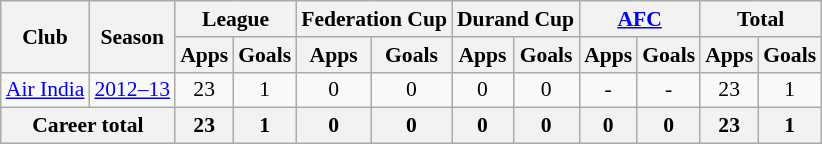<table class="wikitable" style="font-size:90%; text-align:center;">
<tr>
<th rowspan="2">Club</th>
<th rowspan="2">Season</th>
<th colspan="2">League</th>
<th colspan="2">Federation Cup</th>
<th colspan="2">Durand Cup</th>
<th colspan="2"><a href='#'>AFC</a></th>
<th colspan="2">Total</th>
</tr>
<tr>
<th>Apps</th>
<th>Goals</th>
<th>Apps</th>
<th>Goals</th>
<th>Apps</th>
<th>Goals</th>
<th>Apps</th>
<th>Goals</th>
<th>Apps</th>
<th>Goals</th>
</tr>
<tr>
<td rowspan="1"><a href='#'>Air India</a></td>
<td><a href='#'>2012–13</a></td>
<td>23</td>
<td>1</td>
<td>0</td>
<td>0</td>
<td>0</td>
<td>0</td>
<td>-</td>
<td>-</td>
<td>23</td>
<td>1</td>
</tr>
<tr>
<th colspan="2">Career total</th>
<th>23</th>
<th>1</th>
<th>0</th>
<th>0</th>
<th>0</th>
<th>0</th>
<th>0</th>
<th>0</th>
<th>23</th>
<th>1</th>
</tr>
</table>
